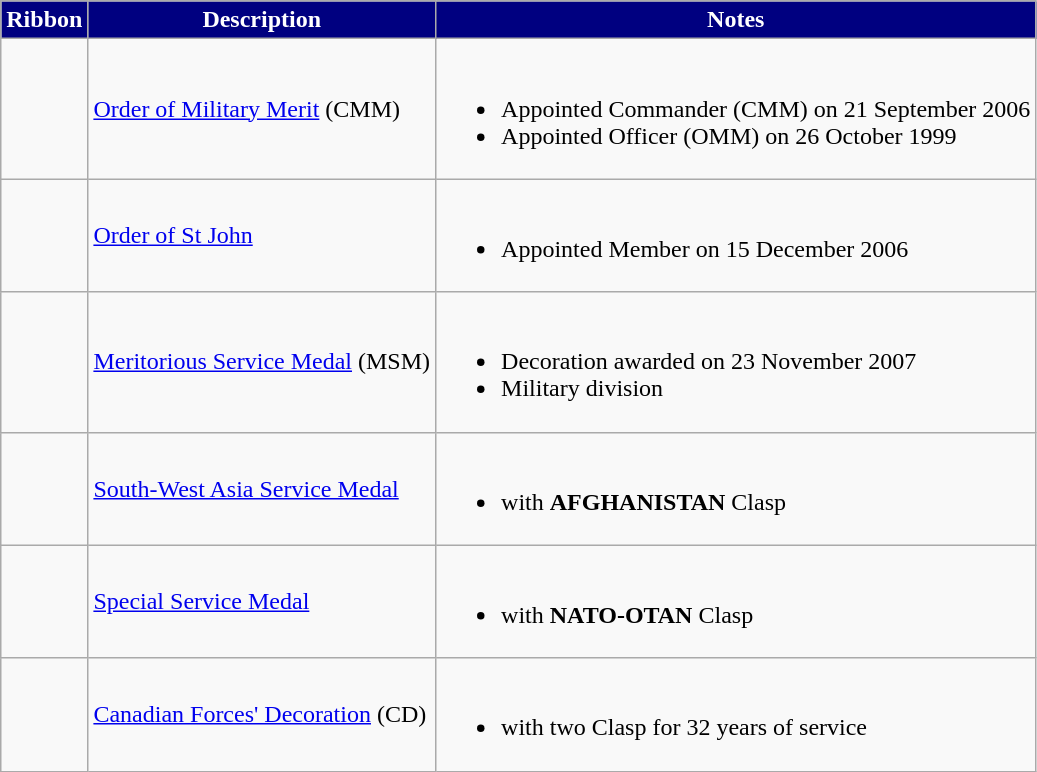<table class="wikitable">
<tr style="background:Navy;color:White" align="center">
<td><strong>Ribbon</strong></td>
<td><strong>Description</strong></td>
<td><strong>Notes</strong></td>
</tr>
<tr>
<td></td>
<td><a href='#'>Order of Military Merit</a> (CMM)</td>
<td><br><ul><li>Appointed Commander (CMM) on 21 September 2006</li><li>Appointed Officer (OMM) on 26 October 1999 </li></ul></td>
</tr>
<tr>
<td></td>
<td><a href='#'>Order of St John</a></td>
<td><br><ul><li>Appointed Member on 15 December 2006</li></ul></td>
</tr>
<tr>
<td></td>
<td><a href='#'>Meritorious Service Medal</a> (MSM)</td>
<td><br><ul><li>Decoration awarded on 23 November 2007</li><li>Military division</li></ul></td>
</tr>
<tr>
<td></td>
<td><a href='#'>South-West Asia Service Medal</a></td>
<td><br><ul><li>with <strong>AFGHANISTAN</strong> Clasp</li></ul></td>
</tr>
<tr>
<td></td>
<td><a href='#'>Special Service Medal</a></td>
<td><br><ul><li>with <strong>NATO-OTAN</strong> Clasp</li></ul></td>
</tr>
<tr>
<td></td>
<td><a href='#'>Canadian Forces' Decoration</a> (CD)</td>
<td><br><ul><li>with two Clasp for 32 years of service</li></ul></td>
</tr>
</table>
